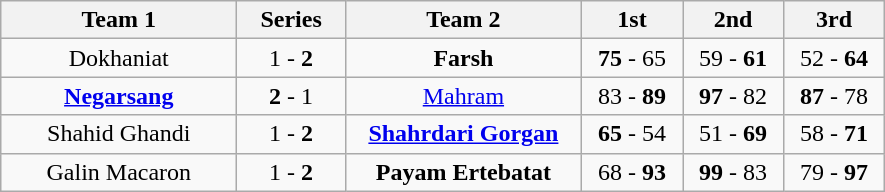<table class="wikitable" style="text-align:center">
<tr>
<th width=150>Team 1</th>
<th width=65>Series</th>
<th width=150>Team 2</th>
<th width=60>1st</th>
<th width=60>2nd</th>
<th width=60>3rd</th>
</tr>
<tr>
<td>Dokhaniat</td>
<td>1 - <strong>2</strong></td>
<td><strong>Farsh</strong></td>
<td><strong>75</strong> - 65</td>
<td>59 - <strong>61</strong></td>
<td>52 - <strong>64</strong></td>
</tr>
<tr>
<td><strong><a href='#'>Negarsang</a></strong></td>
<td><strong>2</strong> - 1</td>
<td><a href='#'>Mahram</a></td>
<td>83 - <strong>89</strong></td>
<td><strong>97</strong> - 82</td>
<td><strong>87</strong> - 78</td>
</tr>
<tr>
<td>Shahid Ghandi</td>
<td>1 - <strong>2</strong></td>
<td><strong><a href='#'>Shahrdari Gorgan</a></strong></td>
<td><strong>65</strong> - 54</td>
<td>51 - <strong>69</strong></td>
<td>58 - <strong>71</strong></td>
</tr>
<tr>
<td>Galin Macaron</td>
<td>1 - <strong>2</strong></td>
<td><strong>Payam Ertebatat</strong></td>
<td>68 - <strong>93</strong></td>
<td><strong>99</strong> - 83</td>
<td>79 - <strong>97</strong></td>
</tr>
</table>
